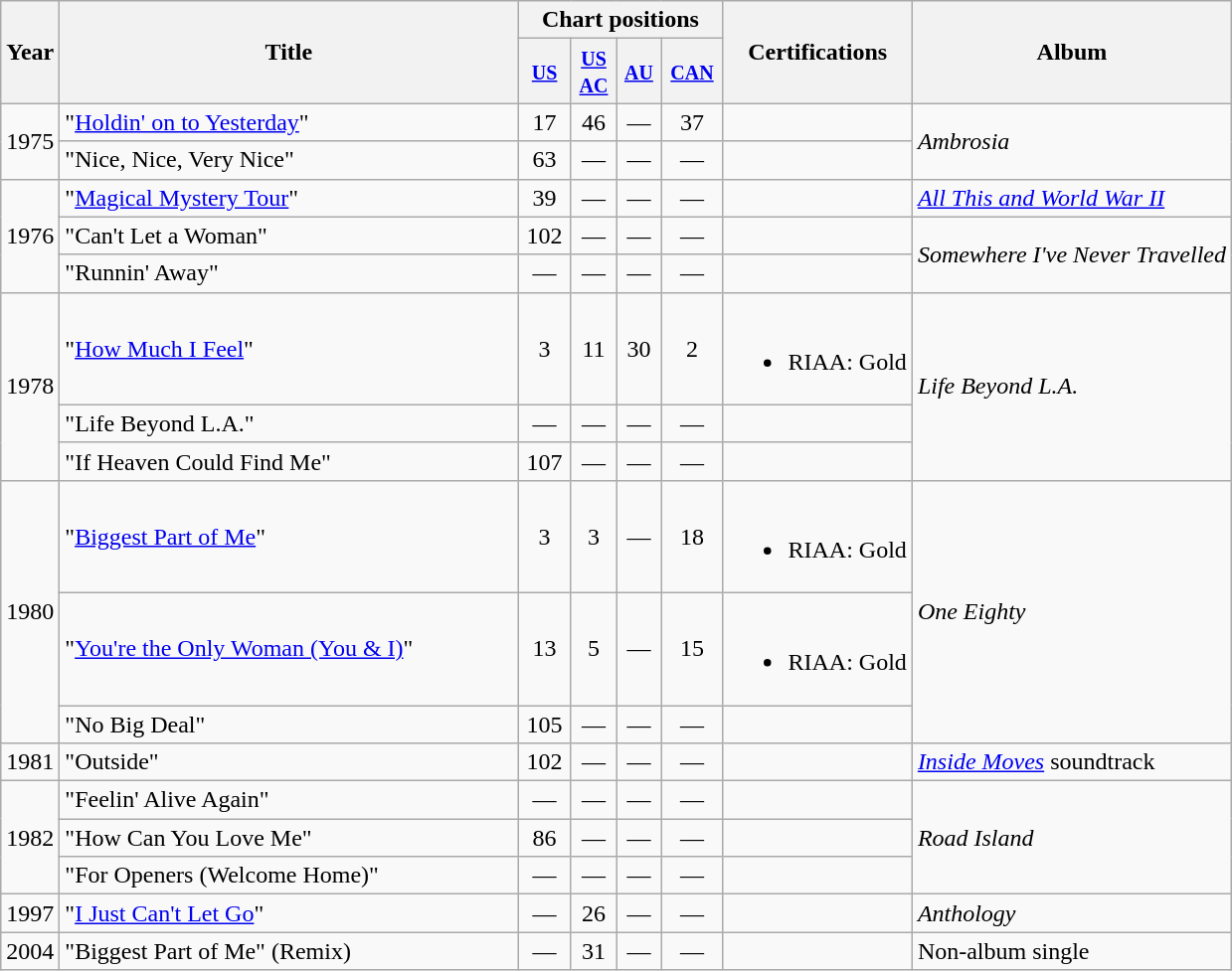<table class="wikitable" style="text-align: center">
<tr>
<th rowspan="2" align="center">Year</th>
<th rowspan="2" align="center" width="300">Title</th>
<th colspan="4" align="center" width="130">Chart positions</th>
<th rowspan="2">Certifications</th>
<th rowspan="2">Album</th>
</tr>
<tr>
<th><small><a href='#'>US</a></small></th>
<th><small><a href='#'>US<br>AC</a></small></th>
<th><small><a href='#'>AU</a></small></th>
<th><small><a href='#'>CAN</a></small></th>
</tr>
<tr>
<td rowspan="2">1975</td>
<td align="left">"<a href='#'>Holdin' on to Yesterday</a>"</td>
<td>17</td>
<td>46</td>
<td>—</td>
<td>37</td>
<td></td>
<td align="left" rowspan="2"><em>Ambrosia</em></td>
</tr>
<tr>
<td align="left">"Nice, Nice, Very Nice"</td>
<td>63</td>
<td>—</td>
<td>—</td>
<td>—</td>
<td></td>
</tr>
<tr>
<td rowspan="3">1976</td>
<td align="left">"<a href='#'>Magical Mystery Tour</a>"</td>
<td>39</td>
<td>—</td>
<td>—</td>
<td>—</td>
<td></td>
<td align="left" rowspan="1"><em><a href='#'>All This and World War II</a></em></td>
</tr>
<tr>
<td align="left">"Can't Let a Woman"</td>
<td>102</td>
<td>—</td>
<td>—</td>
<td>—</td>
<td></td>
<td align="left" rowspan="2"><em>Somewhere I've Never Travelled</em></td>
</tr>
<tr>
<td align="left">"Runnin' Away"</td>
<td>—</td>
<td>—</td>
<td>—</td>
<td>—</td>
<td></td>
</tr>
<tr>
<td rowspan="3">1978</td>
<td align="left">"<a href='#'>How Much I Feel</a>"</td>
<td>3</td>
<td>11</td>
<td>30</td>
<td>2</td>
<td><br><ul><li>RIAA: Gold</li></ul></td>
<td align="left" rowspan="3"><em>Life Beyond L.A.</em></td>
</tr>
<tr>
<td align="left">"Life Beyond L.A."</td>
<td>—</td>
<td>—</td>
<td>—</td>
<td>—</td>
<td></td>
</tr>
<tr>
<td align="left">"If Heaven Could Find Me"</td>
<td>107</td>
<td>—</td>
<td>—</td>
<td>—</td>
<td></td>
</tr>
<tr>
<td rowspan="3">1980</td>
<td align="left">"<a href='#'>Biggest Part of Me</a>"</td>
<td>3</td>
<td>3</td>
<td>—</td>
<td>18</td>
<td><br><ul><li>RIAA: Gold</li></ul></td>
<td align="left" rowspan="3"><em>One Eighty</em></td>
</tr>
<tr>
<td align="left">"<a href='#'>You're the Only Woman (You & I)</a>"</td>
<td>13</td>
<td>5</td>
<td>—</td>
<td>15</td>
<td><br><ul><li>RIAA: Gold</li></ul></td>
</tr>
<tr>
<td align="left">"No Big Deal"</td>
<td>105</td>
<td>—</td>
<td>—</td>
<td>—</td>
<td></td>
</tr>
<tr>
<td rowspan="1">1981</td>
<td align="left">"Outside"</td>
<td>102</td>
<td>—</td>
<td>—</td>
<td>—</td>
<td></td>
<td align="left" rowspan="1"><em><a href='#'>Inside Moves</a></em> soundtrack</td>
</tr>
<tr>
<td rowspan="3">1982</td>
<td align="left">"Feelin' Alive Again"</td>
<td>—</td>
<td>—</td>
<td>—</td>
<td>—</td>
<td></td>
<td align="left" rowspan="3"><em>Road Island</em></td>
</tr>
<tr>
<td align="left">"How Can You Love Me"</td>
<td>86</td>
<td>—</td>
<td>—</td>
<td>—</td>
<td></td>
</tr>
<tr>
<td align="left">"For Openers (Welcome Home)"</td>
<td>—</td>
<td>—</td>
<td>—</td>
<td>—</td>
<td></td>
</tr>
<tr>
<td rowspan="1">1997</td>
<td align="left">"<a href='#'>I Just Can't Let Go</a>"</td>
<td>—</td>
<td>26</td>
<td>—</td>
<td>—</td>
<td></td>
<td align="left" rowspan="1"><em>Anthology</em></td>
</tr>
<tr>
<td rowspan="1">2004</td>
<td align="left">"Biggest Part of Me" (Remix)</td>
<td>—</td>
<td>31</td>
<td>—</td>
<td>—</td>
<td></td>
<td align="left" rowspan="1">Non-album single</td>
</tr>
</table>
